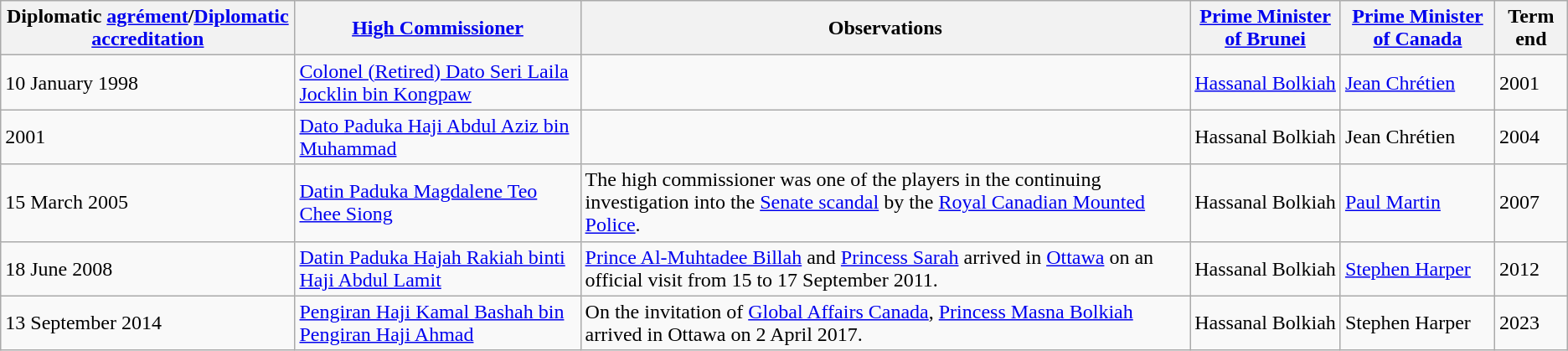<table class="wikitable sortable">
<tr>
<th>Diplomatic <a href='#'>agrément</a>/<a href='#'>Diplomatic accreditation</a></th>
<th><a href='#'>High Commissioner</a></th>
<th>Observations</th>
<th><a href='#'>Prime Minister of Brunei</a></th>
<th><a href='#'>Prime Minister of Canada</a></th>
<th>Term end</th>
</tr>
<tr>
<td>10 January 1998</td>
<td><a href='#'>Colonel (Retired) Dato Seri Laila Jocklin bin Kongpaw</a></td>
<td></td>
<td><a href='#'>Hassanal Bolkiah</a></td>
<td><a href='#'>Jean Chrétien</a></td>
<td>2001</td>
</tr>
<tr>
<td>2001</td>
<td><a href='#'>Dato Paduka Haji Abdul Aziz bin Muhammad</a></td>
<td></td>
<td>Hassanal Bolkiah</td>
<td>Jean Chrétien</td>
<td>2004</td>
</tr>
<tr>
<td>15 March 2005</td>
<td><a href='#'>Datin Paduka Magdalene Teo Chee Siong</a></td>
<td>The high commissioner was one of the players in the continuing investigation into the <a href='#'>Senate scandal</a> by the <a href='#'>Royal Canadian Mounted Police</a>.</td>
<td>Hassanal Bolkiah</td>
<td><a href='#'>Paul Martin</a></td>
<td>2007</td>
</tr>
<tr>
<td>18 June 2008</td>
<td><a href='#'>Datin Paduka Hajah Rakiah binti Haji Abdul Lamit</a></td>
<td><a href='#'>Prince Al-Muhtadee Billah</a> and <a href='#'>Princess Sarah</a> arrived in <a href='#'>Ottawa</a> on an official visit from 15 to 17 September 2011.</td>
<td>Hassanal Bolkiah</td>
<td><a href='#'>Stephen Harper</a></td>
<td>2012</td>
</tr>
<tr>
<td>13 September 2014</td>
<td><a href='#'>Pengiran Haji Kamal Bashah bin Pengiran Haji Ahmad</a></td>
<td>On the invitation of <a href='#'>Global Affairs Canada</a>, <a href='#'>Princess Masna Bolkiah</a> arrived in Ottawa on 2 April 2017.</td>
<td>Hassanal Bolkiah</td>
<td>Stephen Harper</td>
<td>2023</td>
</tr>
</table>
